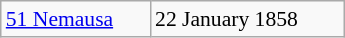<table class="wikitable floatright" style="font-size: 0.9em; width: 230px;">
<tr>
<td><a href='#'>51 Nemausa</a></td>
<td>22 January 1858</td>
</tr>
</table>
